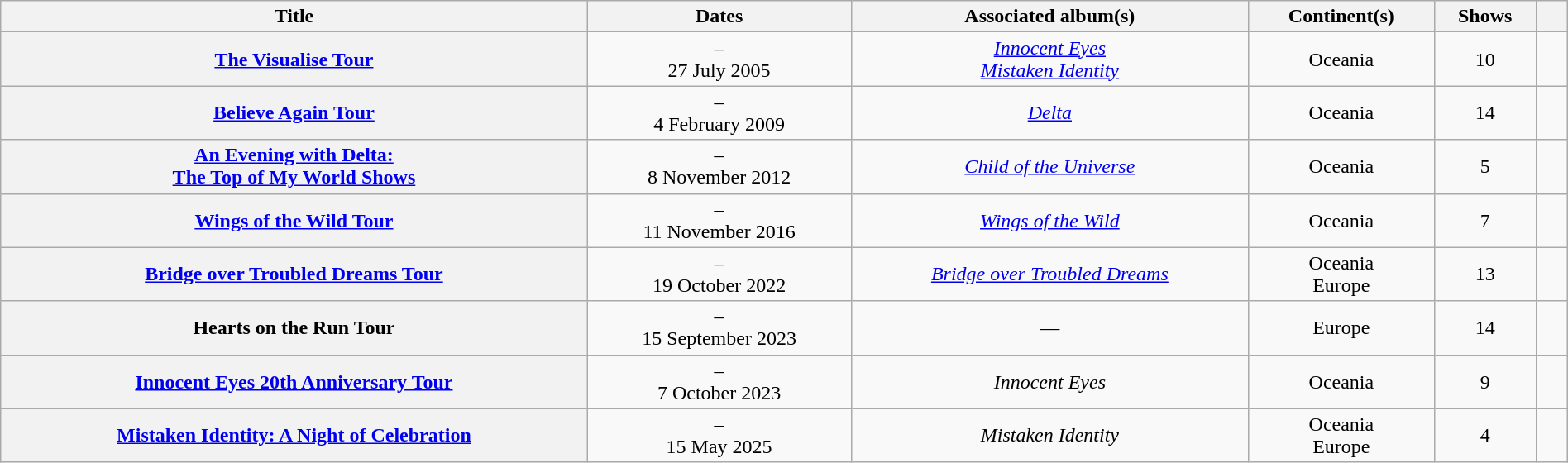<table class="wikitable sortable plainrowheaders" style="text-align:center;" width=100%>
<tr>
<th scope="col">Title</th>
<th scope="col">Dates</th>
<th scope="col">Associated album(s)</th>
<th scope="col">Continent(s)</th>
<th scope="col">Shows</th>
<th scope="col" width=2% class="unsortable"></th>
</tr>
<tr>
<th scope="row"><a href='#'>The Visualise Tour</a></th>
<td> –<br>27 July 2005</td>
<td><em><a href='#'>Innocent Eyes</a></em><br><em><a href='#'>Mistaken Identity</a></em></td>
<td> Oceania</td>
<td>10</td>
<td></td>
</tr>
<tr>
<th scope="row"><a href='#'>Believe Again Tour</a></th>
<td> –<br>4 February 2009</td>
<td><em><a href='#'>Delta</a></em></td>
<td> Oceania</td>
<td>14</td>
<td></td>
</tr>
<tr>
<th scope="row"><a href='#'>An Evening with Delta: <br>The Top of My World Shows</a></th>
<td> –<br>8 November 2012</td>
<td><em><a href='#'>Child of the Universe</a></em></td>
<td> Oceania</td>
<td>5</td>
<td></td>
</tr>
<tr>
<th scope="row"><a href='#'>Wings of the Wild Tour</a></th>
<td> –<br>11 November 2016</td>
<td><em><a href='#'>Wings of the Wild</a></em></td>
<td> Oceania</td>
<td>7</td>
<td></td>
</tr>
<tr>
<th scope="row"><a href='#'>Bridge over Troubled Dreams Tour</a></th>
<td> –<br>19 October 2022</td>
<td><em><a href='#'>Bridge over Troubled Dreams</a></em></td>
<td> Oceania<br>Europe</td>
<td>13</td>
<td><br><br></td>
</tr>
<tr>
<th scope="row">Hearts on the Run Tour</th>
<td> –<br>15 September 2023</td>
<td>—</td>
<td> Europe</td>
<td>14</td>
<td><br></td>
</tr>
<tr>
<th scope="row"><a href='#'>Innocent Eyes 20th Anniversary Tour</a></th>
<td> –<br>7 October 2023</td>
<td><em> Innocent Eyes</em></td>
<td> Oceania</td>
<td>9</td>
<td><br></td>
</tr>
<tr>
<th scope="row"><a href='#'>Mistaken Identity: A Night of Celebration</a></th>
<td> –<br>15 May 2025</td>
<td><em>Mistaken Identity</em></td>
<td> Oceania<br>Europe</td>
<td>4</td>
<td></td>
</tr>
</table>
